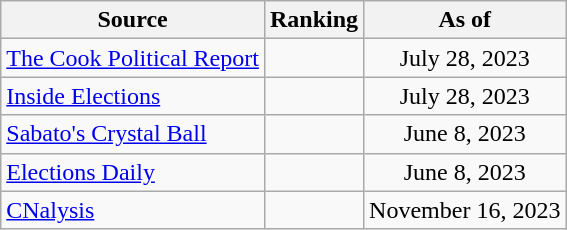<table class="wikitable" style="text-align:center">
<tr>
<th>Source</th>
<th>Ranking</th>
<th>As of</th>
</tr>
<tr>
<td align=left><a href='#'>The Cook Political Report</a></td>
<td></td>
<td>July 28, 2023</td>
</tr>
<tr>
<td align=left><a href='#'>Inside Elections</a></td>
<td></td>
<td>July 28, 2023</td>
</tr>
<tr>
<td align=left><a href='#'>Sabato's Crystal Ball</a></td>
<td></td>
<td>June 8, 2023</td>
</tr>
<tr>
<td align=left><a href='#'>Elections Daily</a></td>
<td></td>
<td>June 8, 2023</td>
</tr>
<tr>
<td align=left><a href='#'>CNalysis</a></td>
<td></td>
<td>November 16, 2023</td>
</tr>
</table>
